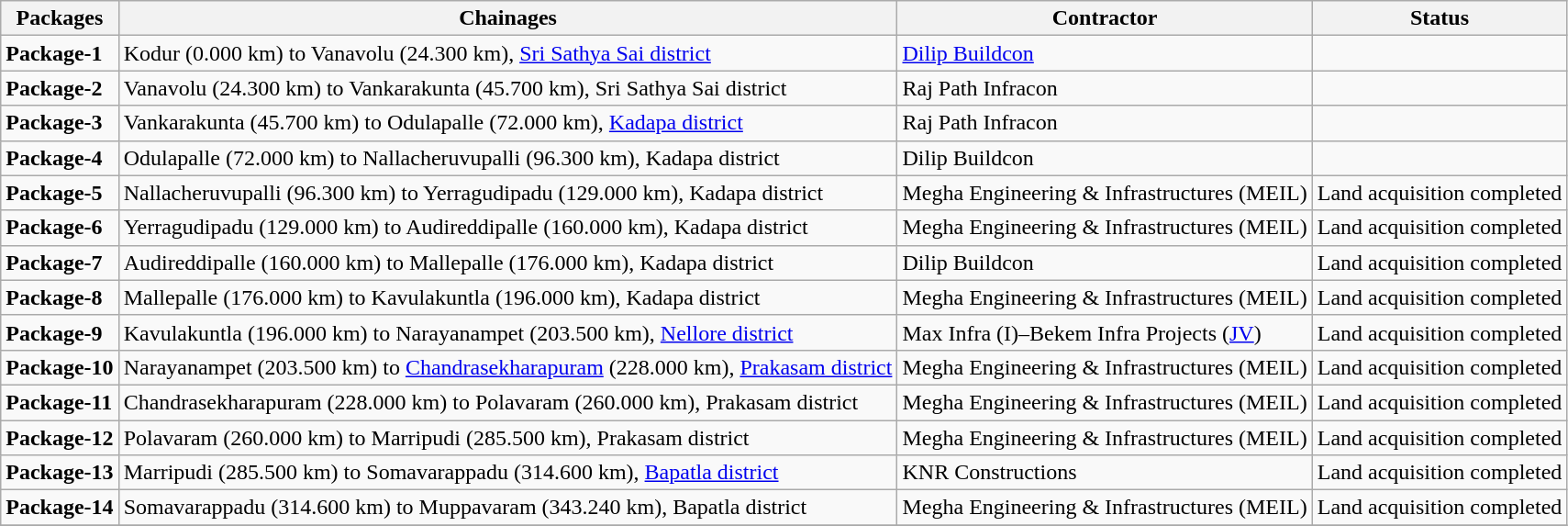<table class="wikitable sortable">
<tr>
<th>Packages</th>
<th>Chainages</th>
<th>Contractor</th>
<th>Status</th>
</tr>
<tr>
<td><strong>Package-1</strong></td>
<td>Kodur (0.000 km) to Vanavolu (24.300 km), <a href='#'>Sri Sathya Sai district</a></td>
<td><a href='#'>Dilip Buildcon</a></td>
<td></td>
</tr>
<tr>
<td><strong>Package-2</strong></td>
<td>Vanavolu (24.300 km) to Vankarakunta (45.700 km), Sri Sathya Sai district</td>
<td>Raj Path Infracon</td>
<td></td>
</tr>
<tr>
<td><strong>Package-3</strong></td>
<td>Vankarakunta (45.700 km) to Odulapalle (72.000 km), <a href='#'>Kadapa district</a></td>
<td>Raj Path Infracon</td>
<td></td>
</tr>
<tr>
<td><strong>Package-4</strong></td>
<td>Odulapalle (72.000 km) to Nallacheruvupalli (96.300 km), Kadapa district</td>
<td>Dilip Buildcon</td>
<td></td>
</tr>
<tr>
<td><strong>Package-5</strong></td>
<td>Nallacheruvupalli (96.300 km) to Yerragudipadu (129.000 km), Kadapa district</td>
<td>Megha Engineering & Infrastructures (MEIL)</td>
<td>Land acquisition completed</td>
</tr>
<tr>
<td><strong>Package-6</strong></td>
<td>Yerragudipadu (129.000 km) to Audireddipalle (160.000 km), Kadapa district</td>
<td>Megha Engineering & Infrastructures (MEIL)</td>
<td>Land acquisition completed</td>
</tr>
<tr>
<td><strong>Package-7</strong></td>
<td>Audireddipalle (160.000 km) to Mallepalle (176.000 km), Kadapa district</td>
<td>Dilip Buildcon</td>
<td>Land acquisition completed</td>
</tr>
<tr>
<td><strong>Package-8</strong></td>
<td>Mallepalle (176.000 km) to Kavulakuntla (196.000 km), Kadapa district</td>
<td>Megha Engineering & Infrastructures (MEIL)</td>
<td>Land acquisition completed</td>
</tr>
<tr>
<td><strong>Package-9</strong></td>
<td>Kavulakuntla (196.000 km) to Narayanampet (203.500 km), <a href='#'>Nellore district</a></td>
<td>Max Infra (I)–Bekem Infra Projects (<a href='#'>JV</a>)</td>
<td>Land acquisition completed</td>
</tr>
<tr>
<td><strong>Package-10</strong></td>
<td>Narayanampet (203.500 km) to <a href='#'>Chandrasekharapuram</a> (228.000 km), <a href='#'>Prakasam district</a></td>
<td>Megha Engineering & Infrastructures (MEIL)</td>
<td>Land acquisition completed</td>
</tr>
<tr>
<td><strong>Package-11</strong></td>
<td>Chandrasekharapuram (228.000 km) to Polavaram (260.000 km), Prakasam district</td>
<td>Megha Engineering & Infrastructures (MEIL)</td>
<td>Land acquisition completed</td>
</tr>
<tr>
<td><strong>Package-12</strong></td>
<td>Polavaram (260.000 km) to Marripudi (285.500 km), Prakasam district</td>
<td>Megha Engineering & Infrastructures (MEIL)</td>
<td>Land acquisition completed</td>
</tr>
<tr>
<td><strong>Package-13</strong></td>
<td>Marripudi (285.500 km) to Somavarappadu (314.600 km), <a href='#'>Bapatla district</a></td>
<td>KNR Constructions</td>
<td>Land acquisition completed</td>
</tr>
<tr>
<td><strong>Package-14</strong></td>
<td>Somavarappadu (314.600 km) to Muppavaram (343.240 km), Bapatla district</td>
<td>Megha Engineering & Infrastructures (MEIL)</td>
<td>Land acquisition completed</td>
</tr>
<tr>
</tr>
</table>
